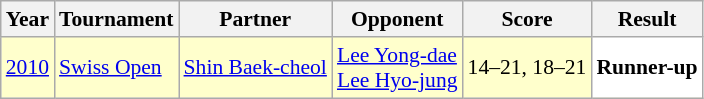<table class="sortable wikitable" style="font-size: 90%;">
<tr>
<th>Year</th>
<th>Tournament</th>
<th>Partner</th>
<th>Opponent</th>
<th>Score</th>
<th>Result</th>
</tr>
<tr style="background:#FFFFCC">
<td align="center"><a href='#'>2010</a></td>
<td align="left"><a href='#'>Swiss Open</a></td>
<td align="left"> <a href='#'>Shin Baek-cheol</a></td>
<td align="left"> <a href='#'>Lee Yong-dae</a><br> <a href='#'>Lee Hyo-jung</a></td>
<td align="left">14–21, 18–21</td>
<td style="text-align:left; background:white"> <strong>Runner-up</strong></td>
</tr>
</table>
